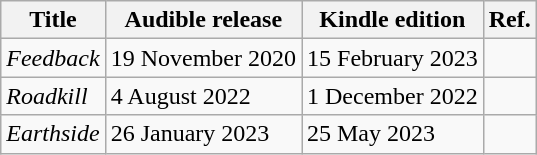<table class="wikitable">
<tr>
<th>Title</th>
<th>Audible release</th>
<th>Kindle edition</th>
<th>Ref.</th>
</tr>
<tr>
<td><em>Feedback</em></td>
<td>19 November 2020</td>
<td>15 February 2023</td>
<td></td>
</tr>
<tr>
<td><em>Roadkill</em></td>
<td>4 August 2022</td>
<td>1 December 2022</td>
<td></td>
</tr>
<tr>
<td><em>Earthside</em></td>
<td>26 January 2023</td>
<td>25 May 2023</td>
<td></td>
</tr>
</table>
